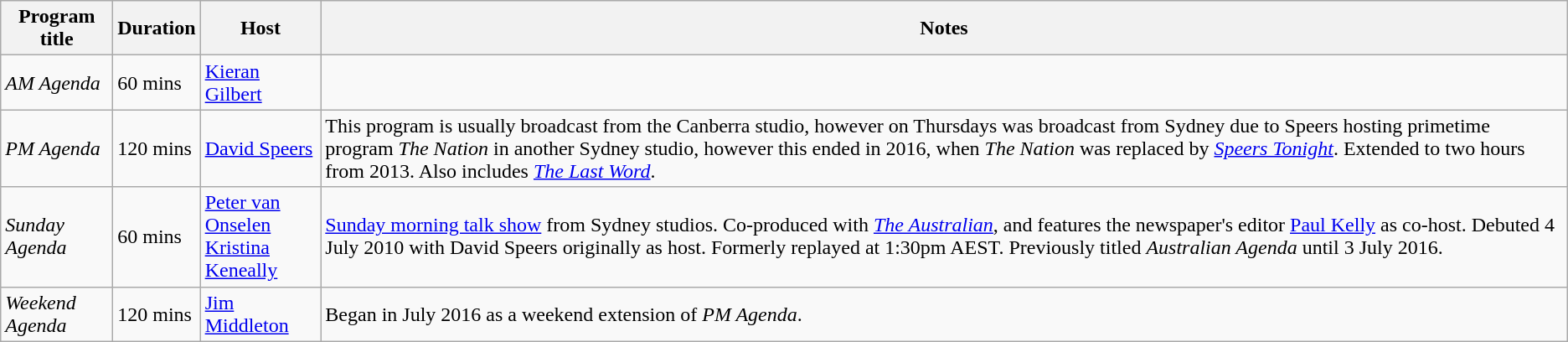<table class="wikitable">
<tr>
<th>Program title</th>
<th>Duration</th>
<th>Host</th>
<th>Notes</th>
</tr>
<tr>
<td><em>AM Agenda</em></td>
<td>60 mins</td>
<td><a href='#'>Kieran Gilbert</a></td>
<td></td>
</tr>
<tr>
<td><em>PM Agenda</em></td>
<td>120 mins</td>
<td><a href='#'>David Speers</a></td>
<td>This program is usually broadcast from the Canberra studio, however on Thursdays was broadcast from Sydney due to Speers hosting primetime program <em>The Nation</em> in another Sydney studio, however this ended in 2016, when <em>The Nation</em> was replaced by <em><a href='#'>Speers Tonight</a></em>. Extended to two hours from 2013. Also includes <em><a href='#'>The Last Word</a></em>.</td>
</tr>
<tr>
<td><em>Sunday Agenda </em></td>
<td>60 mins</td>
<td><a href='#'>Peter van Onselen</a><br><a href='#'>Kristina Keneally</a> </td>
<td><a href='#'>Sunday morning talk show</a> from Sydney studios. Co-produced with <em><a href='#'>The Australian</a></em>, and features the newspaper's editor <a href='#'>Paul Kelly</a> as co-host. Debuted 4 July 2010 with David Speers originally as host. Formerly replayed at 1:30pm AEST. Previously titled <em>Australian Agenda</em> until 3 July 2016.</td>
</tr>
<tr>
<td><em>Weekend Agenda</em></td>
<td>120 mins</td>
<td><a href='#'>Jim Middleton</a></td>
<td>Began in July 2016 as a weekend extension of <em>PM Agenda</em>.</td>
</tr>
</table>
